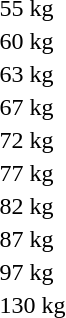<table>
<tr>
<td>55 kg<br></td>
<td></td>
<td></td>
<td></td>
</tr>
<tr>
<td rowspan=2>60 kg<br></td>
<td rowspan=2></td>
<td rowspan=2></td>
<td></td>
</tr>
<tr>
<td></td>
</tr>
<tr>
<td rowspan=2>63 kg<br></td>
<td rowspan=2></td>
<td rowspan=2></td>
<td></td>
</tr>
<tr>
<td></td>
</tr>
<tr>
<td rowspan=2>67 kg<br></td>
<td rowspan=2></td>
<td rowspan=2></td>
<td></td>
</tr>
<tr>
<td></td>
</tr>
<tr>
<td rowspan=2>72 kg<br></td>
<td rowspan=2></td>
<td rowspan=2></td>
<td></td>
</tr>
<tr>
<td></td>
</tr>
<tr>
<td rowspan=2>77 kg<br></td>
<td rowspan=2></td>
<td rowspan=2></td>
<td></td>
</tr>
<tr>
<td></td>
</tr>
<tr>
<td rowspan=2>82 kg<br></td>
<td rowspan=2></td>
<td rowspan=2></td>
<td></td>
</tr>
<tr>
<td></td>
</tr>
<tr>
<td rowspan=2>87 kg<br></td>
<td rowspan=2></td>
<td rowspan=2></td>
<td></td>
</tr>
<tr>
<td></td>
</tr>
<tr>
<td rowspan=2>97 kg<br></td>
<td rowspan=2></td>
<td rowspan=2></td>
<td></td>
</tr>
<tr>
<td></td>
</tr>
<tr>
<td rowspan=2>130 kg<br></td>
<td rowspan=2></td>
<td rowspan=2></td>
<td></td>
</tr>
<tr>
<td></td>
</tr>
</table>
